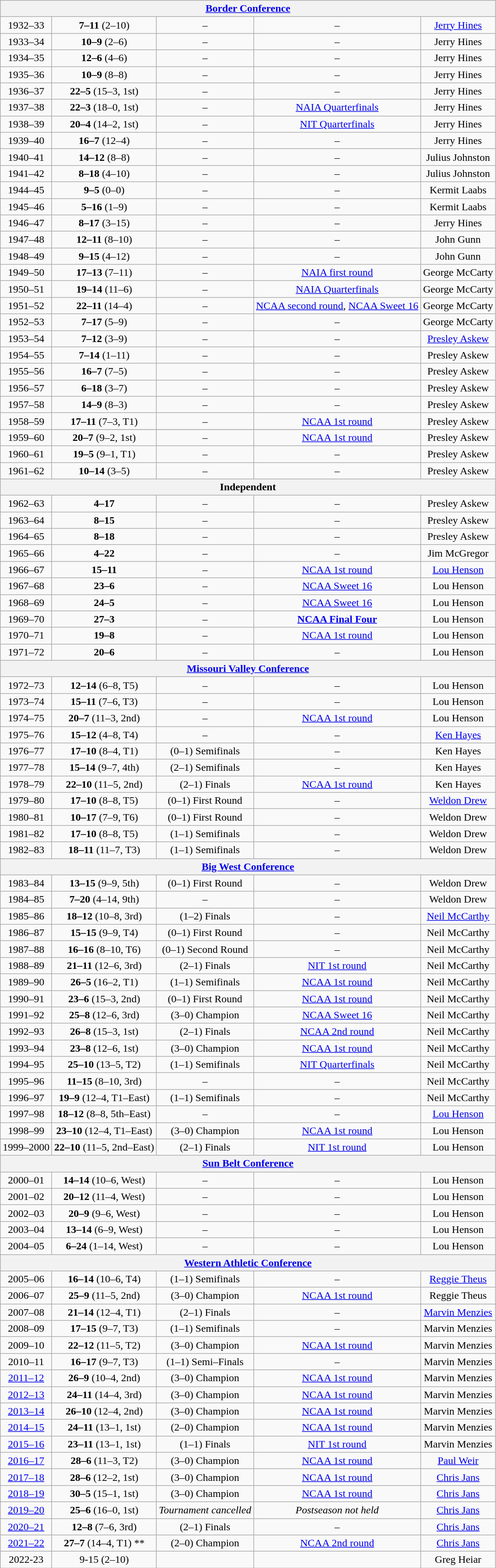<table class="wikitable" style="text-align: center;">
<tr>
<th colspan="5"><a href='#'>Border Conference</a></th>
</tr>
<tr>
<td>1932–33</td>
<td><strong>7–11</strong> (2–10)</td>
<td>–</td>
<td>–</td>
<td><a href='#'>Jerry Hines</a></td>
</tr>
<tr>
<td>1933–34</td>
<td><strong>10–9</strong> (2–6)</td>
<td>–</td>
<td>–</td>
<td>Jerry Hines</td>
</tr>
<tr>
<td>1934–35</td>
<td><strong>12–6</strong> (4–6)</td>
<td>–</td>
<td>–</td>
<td>Jerry Hines</td>
</tr>
<tr>
<td>1935–36</td>
<td><strong>10–9</strong> (8–8)</td>
<td>–</td>
<td>–</td>
<td>Jerry Hines</td>
</tr>
<tr>
<td>1936–37</td>
<td><strong>22–5</strong> (15–3, 1st)</td>
<td>–</td>
<td>–</td>
<td>Jerry Hines</td>
</tr>
<tr>
<td>1937–38</td>
<td><strong>22–3</strong> (18–0, 1st)</td>
<td>–</td>
<td><a href='#'>NAIA Quarterfinals</a></td>
<td>Jerry Hines</td>
</tr>
<tr>
<td>1938–39</td>
<td><strong>20–4</strong> (14–2, 1st)</td>
<td>–</td>
<td><a href='#'>NIT Quarterfinals</a></td>
<td>Jerry Hines</td>
</tr>
<tr>
<td>1939–40</td>
<td><strong>16–7</strong> (12–4)</td>
<td>–</td>
<td>–</td>
<td>Jerry Hines</td>
</tr>
<tr>
<td>1940–41</td>
<td><strong>14–12</strong> (8–8)</td>
<td>–</td>
<td>–</td>
<td>Julius Johnston</td>
</tr>
<tr>
<td>1941–42</td>
<td><strong>8–18</strong> (4–10)</td>
<td>–</td>
<td>–</td>
<td>Julius Johnston</td>
</tr>
<tr>
<td>1944–45</td>
<td><strong>9–5</strong> (0–0)</td>
<td>–</td>
<td>–</td>
<td>Kermit Laabs</td>
</tr>
<tr>
<td>1945–46</td>
<td><strong>5–16</strong> (1–9)</td>
<td>–</td>
<td>–</td>
<td>Kermit Laabs</td>
</tr>
<tr>
<td>1946–47</td>
<td><strong>8–17</strong> (3–15)</td>
<td>–</td>
<td>–</td>
<td>Jerry Hines</td>
</tr>
<tr>
<td>1947–48</td>
<td><strong>12–11</strong> (8–10)</td>
<td>–</td>
<td>–</td>
<td>John Gunn</td>
</tr>
<tr>
<td>1948–49</td>
<td><strong>9–15</strong> (4–12)</td>
<td>–</td>
<td>–</td>
<td>John Gunn</td>
</tr>
<tr>
<td>1949–50</td>
<td><strong>17–13</strong> (7–11)</td>
<td>–</td>
<td><a href='#'>NAIA first round</a></td>
<td>George McCarty</td>
</tr>
<tr>
<td>1950–51</td>
<td><strong>19–14</strong> (11–6)</td>
<td>–</td>
<td><a href='#'>NAIA Quarterfinals</a></td>
<td>George McCarty</td>
</tr>
<tr>
<td>1951–52</td>
<td><strong>22–11</strong> (14–4)</td>
<td>–</td>
<td><a href='#'>NCAA second round</a>, <a href='#'>NCAA Sweet 16</a></td>
<td>George McCarty</td>
</tr>
<tr>
<td>1952–53</td>
<td><strong>7–17</strong> (5–9)</td>
<td>–</td>
<td>–</td>
<td>George McCarty</td>
</tr>
<tr>
<td>1953–54</td>
<td><strong>7–12</strong> (3–9)</td>
<td>–</td>
<td>–</td>
<td><a href='#'>Presley Askew</a></td>
</tr>
<tr>
<td>1954–55</td>
<td><strong>7–14</strong> (1–11)</td>
<td>–</td>
<td>–</td>
<td>Presley Askew</td>
</tr>
<tr>
<td>1955–56</td>
<td><strong>16–7</strong> (7–5)</td>
<td>–</td>
<td>–</td>
<td>Presley Askew</td>
</tr>
<tr>
<td>1956–57</td>
<td><strong>6–18</strong> (3–7)</td>
<td>–</td>
<td>–</td>
<td>Presley Askew</td>
</tr>
<tr>
<td>1957–58</td>
<td><strong>14–9</strong> (8–3)</td>
<td>–</td>
<td>–</td>
<td>Presley Askew</td>
</tr>
<tr>
<td>1958–59</td>
<td><strong>17–11</strong> (7–3, T1)</td>
<td>–</td>
<td><a href='#'>NCAA 1st round</a></td>
<td>Presley Askew</td>
</tr>
<tr>
</tr>
<tr>
<td>1959–60</td>
<td><strong>20–7</strong> (9–2, 1st)</td>
<td>–</td>
<td><a href='#'>NCAA 1st round</a></td>
<td>Presley Askew</td>
</tr>
<tr>
<td>1960–61</td>
<td><strong>19–5</strong> (9–1, T1)</td>
<td>–</td>
<td>–</td>
<td>Presley Askew</td>
</tr>
<tr>
<td>1961–62</td>
<td><strong>10–14</strong> (3–5)</td>
<td>–</td>
<td>–</td>
<td>Presley Askew</td>
</tr>
<tr>
<th colspan="5">Independent</th>
</tr>
<tr>
<td>1962–63</td>
<td><strong>4–17</strong></td>
<td>–</td>
<td>–</td>
<td>Presley Askew</td>
</tr>
<tr>
<td>1963–64</td>
<td><strong>8–15</strong></td>
<td>–</td>
<td>–</td>
<td>Presley Askew</td>
</tr>
<tr>
<td>1964–65</td>
<td><strong>8–18</strong></td>
<td>–</td>
<td>–</td>
<td>Presley Askew</td>
</tr>
<tr>
<td>1965–66</td>
<td><strong>4–22</strong></td>
<td>–</td>
<td>–</td>
<td>Jim McGregor</td>
</tr>
<tr>
<td>1966–67</td>
<td><strong>15–11</strong></td>
<td>–</td>
<td><a href='#'>NCAA 1st round</a></td>
<td><a href='#'>Lou Henson</a></td>
</tr>
<tr>
<td>1967–68</td>
<td><strong>23–6</strong></td>
<td>–</td>
<td><a href='#'>NCAA Sweet 16</a></td>
<td>Lou Henson</td>
</tr>
<tr>
<td>1968–69</td>
<td><strong>24–5</strong></td>
<td>–</td>
<td><a href='#'>NCAA Sweet 16</a></td>
<td>Lou Henson</td>
</tr>
<tr>
<td>1969–70</td>
<td><strong>27–3</strong></td>
<td>–</td>
<td><strong><a href='#'>NCAA Final Four</a></strong></td>
<td>Lou Henson</td>
</tr>
<tr>
<td>1970–71</td>
<td><strong>19–8</strong></td>
<td>–</td>
<td><a href='#'>NCAA 1st round</a></td>
<td>Lou Henson</td>
</tr>
<tr>
<td>1971–72</td>
<td><strong>20–6</strong></td>
<td>–</td>
<td>–</td>
<td>Lou Henson</td>
</tr>
<tr>
<th colspan="5"><a href='#'>Missouri Valley Conference</a></th>
</tr>
<tr>
<td>1972–73</td>
<td><strong>12–14</strong> (6–8, T5)</td>
<td>–</td>
<td>–</td>
<td>Lou Henson</td>
</tr>
<tr>
<td>1973–74</td>
<td><strong>15–11</strong> (7–6, T3)</td>
<td>–</td>
<td>–</td>
<td>Lou Henson</td>
</tr>
<tr>
<td>1974–75</td>
<td><strong>20–7</strong> (11–3, 2nd)</td>
<td>–</td>
<td><a href='#'>NCAA 1st round</a></td>
<td>Lou Henson</td>
</tr>
<tr>
<td>1975–76</td>
<td><strong>15–12</strong> (4–8, T4)</td>
<td>–</td>
<td>–</td>
<td><a href='#'>Ken Hayes</a></td>
</tr>
<tr>
<td>1976–77</td>
<td><strong>17–10</strong> (8–4, T1)</td>
<td>(0–1) Semifinals</td>
<td>–</td>
<td>Ken Hayes</td>
</tr>
<tr>
<td>1977–78</td>
<td><strong>15–14</strong> (9–7, 4th)</td>
<td>(2–1) Semifinals</td>
<td>–</td>
<td>Ken Hayes</td>
</tr>
<tr>
<td>1978–79</td>
<td><strong>22–10</strong> (11–5, 2nd)</td>
<td>(2–1) Finals</td>
<td><a href='#'>NCAA 1st round</a></td>
<td>Ken Hayes</td>
</tr>
<tr>
<td>1979–80</td>
<td><strong>17–10</strong> (8–8, T5)</td>
<td>(0–1) First Round</td>
<td>–</td>
<td><a href='#'>Weldon Drew</a></td>
</tr>
<tr>
<td>1980–81</td>
<td><strong>10–17</strong> (7–9, T6)</td>
<td>(0–1) First Round</td>
<td>–</td>
<td>Weldon Drew</td>
</tr>
<tr>
<td>1981–82</td>
<td><strong>17–10</strong> (8–8, T5)</td>
<td>(1–1) Semifinals</td>
<td>–</td>
<td>Weldon Drew</td>
</tr>
<tr>
<td>1982–83</td>
<td><strong>18–11</strong> (11–7, T3)</td>
<td>(1–1) Semifinals</td>
<td>–</td>
<td>Weldon Drew</td>
</tr>
<tr>
<th colspan="5"><a href='#'>Big West Conference</a></th>
</tr>
<tr>
<td>1983–84</td>
<td><strong>13–15</strong> (9–9, 5th)</td>
<td>(0–1) First Round</td>
<td>–</td>
<td>Weldon Drew</td>
</tr>
<tr>
<td>1984–85</td>
<td><strong>7–20</strong> (4–14, 9th)</td>
<td>–</td>
<td>–</td>
<td>Weldon Drew</td>
</tr>
<tr>
<td>1985–86</td>
<td><strong>18–12</strong> (10–8, 3rd)</td>
<td>(1–2) Finals</td>
<td>–</td>
<td><a href='#'>Neil McCarthy</a></td>
</tr>
<tr>
<td>1986–87</td>
<td><strong>15–15</strong> (9–9, T4)</td>
<td>(0–1) First Round</td>
<td>–</td>
<td>Neil McCarthy</td>
</tr>
<tr>
<td>1987–88</td>
<td><strong>16–16</strong> (8–10, T6)</td>
<td>(0–1) Second Round</td>
<td>–</td>
<td>Neil McCarthy</td>
</tr>
<tr>
<td>1988–89</td>
<td><strong>21–11</strong> (12–6, 3rd)</td>
<td>(2–1) Finals</td>
<td><a href='#'>NIT 1st round</a></td>
<td>Neil McCarthy</td>
</tr>
<tr>
<td>1989–90</td>
<td><strong>26–5</strong> (16–2, T1)</td>
<td>(1–1) Semifinals</td>
<td><a href='#'>NCAA 1st round</a></td>
<td>Neil McCarthy</td>
</tr>
<tr>
<td>1990–91</td>
<td><strong>23–6</strong> (15–3, 2nd)</td>
<td>(0–1) First Round</td>
<td><a href='#'>NCAA 1st round</a></td>
<td>Neil McCarthy</td>
</tr>
<tr>
<td>1991–92</td>
<td><strong>25–8</strong> (12–6, 3rd)</td>
<td>(3–0) Champion</td>
<td><a href='#'>NCAA Sweet 16</a></td>
<td>Neil McCarthy</td>
</tr>
<tr>
<td>1992–93</td>
<td><strong>26–8</strong> (15–3, 1st)</td>
<td>(2–1) Finals</td>
<td><a href='#'>NCAA 2nd round</a></td>
<td>Neil McCarthy</td>
</tr>
<tr>
<td>1993–94</td>
<td><strong>23–8</strong> (12–6, 1st)</td>
<td>(3–0) Champion</td>
<td><a href='#'>NCAA 1st round</a></td>
<td>Neil McCarthy</td>
</tr>
<tr>
<td>1994–95</td>
<td><strong>25–10</strong> (13–5, T2)</td>
<td>(1–1) Semifinals</td>
<td><a href='#'>NIT Quarterfinals</a></td>
<td>Neil McCarthy</td>
</tr>
<tr>
<td>1995–96</td>
<td><strong>11–15</strong> (8–10, 3rd)</td>
<td>–</td>
<td>–</td>
<td>Neil McCarthy</td>
</tr>
<tr>
<td>1996–97</td>
<td><strong>19–9</strong> (12–4, T1–East)</td>
<td>(1–1) Semifinals</td>
<td>–</td>
<td>Neil McCarthy</td>
</tr>
<tr>
<td>1997–98</td>
<td><strong>18–12</strong> (8–8, 5th–East)</td>
<td>–</td>
<td>–</td>
<td><a href='#'>Lou Henson</a></td>
</tr>
<tr>
<td>1998–99</td>
<td><strong>23–10</strong> (12–4, T1–East)</td>
<td>(3–0) Champion</td>
<td><a href='#'>NCAA 1st round</a></td>
<td>Lou Henson</td>
</tr>
<tr>
<td>1999–2000</td>
<td><strong>22–10</strong> (11–5, 2nd–East)</td>
<td>(2–1) Finals</td>
<td><a href='#'>NIT 1st round</a></td>
<td>Lou Henson</td>
</tr>
<tr>
<th colspan="5"><a href='#'>Sun Belt Conference</a></th>
</tr>
<tr>
<td>2000–01</td>
<td><strong>14–14</strong> (10–6, West)</td>
<td>–</td>
<td>–</td>
<td>Lou Henson</td>
</tr>
<tr>
<td>2001–02</td>
<td><strong>20–12</strong> (11–4, West)</td>
<td>–</td>
<td>–</td>
<td>Lou Henson</td>
</tr>
<tr>
<td>2002–03</td>
<td><strong>20–9</strong> (9–6, West)</td>
<td>–</td>
<td>–</td>
<td>Lou Henson</td>
</tr>
<tr>
<td>2003–04</td>
<td><strong>13–14</strong> (6–9, West)</td>
<td>–</td>
<td>–</td>
<td>Lou Henson</td>
</tr>
<tr>
<td>2004–05</td>
<td><strong>6–24</strong> (1–14, West)</td>
<td>–</td>
<td>–</td>
<td>Lou Henson</td>
</tr>
<tr>
<th colspan="5"><a href='#'>Western Athletic Conference</a></th>
</tr>
<tr>
<td>2005–06</td>
<td><strong>16–14</strong> (10–6, T4)</td>
<td>(1–1) Semifinals</td>
<td>–</td>
<td><a href='#'>Reggie Theus</a></td>
</tr>
<tr>
<td>2006–07</td>
<td><strong>25–9</strong> (11–5, 2nd)</td>
<td>(3–0) Champion</td>
<td><a href='#'>NCAA 1st round</a></td>
<td>Reggie Theus</td>
</tr>
<tr>
<td>2007–08</td>
<td><strong>21–14</strong> (12–4, T1)</td>
<td>(2–1) Finals</td>
<td>–</td>
<td><a href='#'>Marvin Menzies</a></td>
</tr>
<tr>
<td>2008–09</td>
<td><strong>17–15</strong> (9–7, T3)</td>
<td>(1–1) Semifinals</td>
<td>–</td>
<td>Marvin Menzies</td>
</tr>
<tr>
<td>2009–10</td>
<td><strong>22–12</strong> (11–5, T2)</td>
<td>(3–0) Champion</td>
<td><a href='#'>NCAA 1st round</a></td>
<td>Marvin Menzies</td>
</tr>
<tr>
<td>2010–11</td>
<td><strong>16–17</strong> (9–7, T3)</td>
<td>(1–1) Semi–Finals</td>
<td>–</td>
<td>Marvin Menzies</td>
</tr>
<tr>
<td><a href='#'>2011–12</a></td>
<td><strong>26–9</strong> (10–4, 2nd)</td>
<td>(3–0) Champion</td>
<td><a href='#'>NCAA 1st round</a></td>
<td>Marvin Menzies</td>
</tr>
<tr>
<td><a href='#'>2012–13</a></td>
<td><strong>24–11</strong> (14–4, 3rd)</td>
<td>(3–0) Champion</td>
<td><a href='#'>NCAA 1st round</a></td>
<td>Marvin Menzies</td>
</tr>
<tr>
<td><a href='#'>2013–14</a></td>
<td><strong>26–10</strong> (12–4, 2nd)</td>
<td>(3–0) Champion</td>
<td><a href='#'>NCAA 1st round</a></td>
<td>Marvin Menzies</td>
</tr>
<tr>
<td><a href='#'>2014–15</a></td>
<td><strong>24–11</strong> (13–1, 1st)</td>
<td>(2–0) Champion</td>
<td><a href='#'>NCAA 1st round</a></td>
<td>Marvin Menzies</td>
</tr>
<tr>
<td><a href='#'>2015–16</a></td>
<td><strong>23–11</strong> (13–1, 1st)</td>
<td>(1–1) Finals</td>
<td><a href='#'>NIT 1st round</a></td>
<td>Marvin Menzies</td>
</tr>
<tr>
<td><a href='#'>2016–17</a></td>
<td><strong>28–6</strong> (11–3, T2)</td>
<td>(3–0) Champion</td>
<td><a href='#'>NCAA 1st round</a></td>
<td><a href='#'>Paul Weir</a></td>
</tr>
<tr>
<td><a href='#'>2017–18</a></td>
<td><strong>28–6</strong> (12–2, 1st)</td>
<td>(3–0) Champion</td>
<td><a href='#'>NCAA 1st round</a></td>
<td><a href='#'>Chris Jans</a></td>
</tr>
<tr>
<td><a href='#'>2018–19</a></td>
<td><strong>30–5</strong> (15–1, 1st)</td>
<td>(3–0) Champion</td>
<td><a href='#'>NCAA 1st round</a></td>
<td><a href='#'>Chris Jans</a></td>
</tr>
<tr>
<td><a href='#'>2019–20</a></td>
<td><strong>25–6</strong> (16–0, 1st)</td>
<td><em>Tournament cancelled</em></td>
<td><em>Postseason not held</em></td>
<td><a href='#'>Chris Jans</a></td>
</tr>
<tr>
<td><a href='#'>2020–21</a></td>
<td><strong>12–8</strong> (7–6, 3rd)</td>
<td>(2–1) Finals</td>
<td>–</td>
<td><a href='#'>Chris Jans</a></td>
</tr>
<tr>
<td><a href='#'>2021–22</a></td>
<td><strong>27–7</strong> (14–4, T1) **</td>
<td>(2–0) Champion</td>
<td><a href='#'>NCAA 2nd round</a></td>
<td><a href='#'>Chris Jans</a></td>
</tr>
<tr>
<td>2022-23</td>
<td>9-15 (2–10)</td>
<td></td>
<td></td>
<td>Greg Heiar</td>
</tr>
</table>
